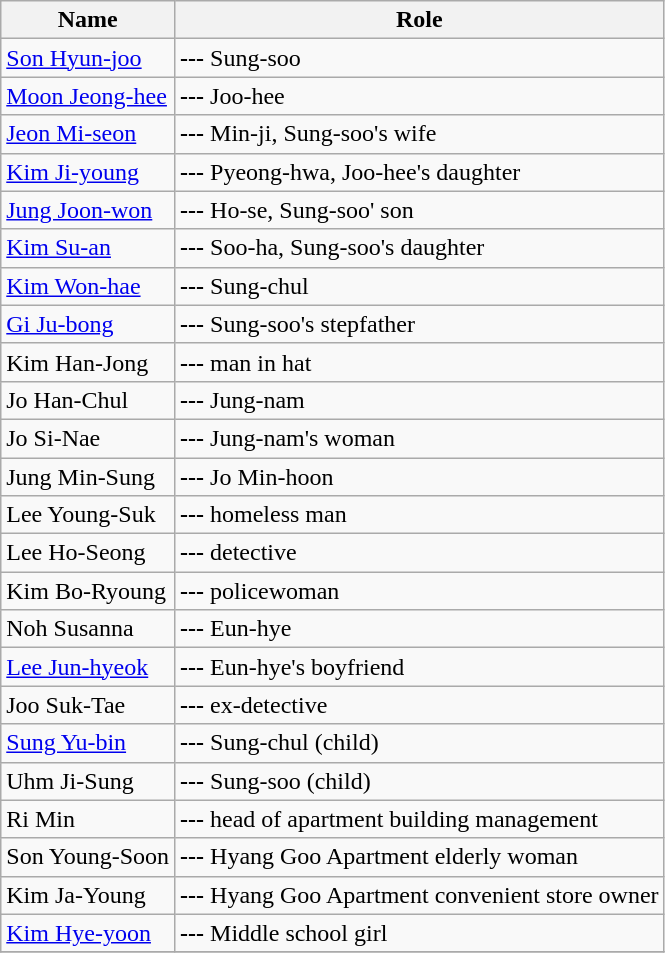<table class=wikitable>
<tr>
<th>Name</th>
<th>Role</th>
</tr>
<tr>
<td><a href='#'>Son Hyun-joo</a></td>
<td><strong>---</strong> Sung-soo</td>
</tr>
<tr>
<td><a href='#'>Moon Jeong-hee</a></td>
<td><strong>---</strong> Joo-hee</td>
</tr>
<tr>
<td><a href='#'>Jeon Mi-seon</a></td>
<td><strong>---</strong> Min-ji, Sung-soo's wife</td>
</tr>
<tr>
<td><a href='#'>Kim Ji-young</a></td>
<td><strong>---</strong> Pyeong-hwa, Joo-hee's daughter</td>
</tr>
<tr>
<td><a href='#'>Jung Joon-won</a></td>
<td><strong>---</strong> Ho-se, Sung-soo' son</td>
</tr>
<tr>
<td><a href='#'>Kim Su-an</a></td>
<td><strong>---</strong> Soo-ha, Sung-soo's daughter</td>
</tr>
<tr>
<td><a href='#'>Kim Won-hae</a></td>
<td><strong>---</strong> Sung-chul</td>
</tr>
<tr>
<td><a href='#'>Gi Ju-bong</a></td>
<td><strong>---</strong> Sung-soo's stepfather</td>
</tr>
<tr>
<td>Kim Han-Jong</td>
<td><strong>---</strong> man in hat</td>
</tr>
<tr>
<td>Jo Han-Chul</td>
<td><strong>---</strong> Jung-nam</td>
</tr>
<tr>
<td>Jo Si-Nae</td>
<td><strong>---</strong> Jung-nam's woman</td>
</tr>
<tr>
<td>Jung Min-Sung</td>
<td><strong>---</strong> Jo Min-hoon</td>
</tr>
<tr>
<td>Lee Young-Suk</td>
<td><strong>---</strong> homeless man</td>
</tr>
<tr>
<td>Lee Ho-Seong</td>
<td><strong>---</strong> detective</td>
</tr>
<tr>
<td>Kim Bo-Ryoung</td>
<td><strong>---</strong> policewoman</td>
</tr>
<tr>
<td>Noh Susanna</td>
<td><strong>---</strong> Eun-hye</td>
</tr>
<tr>
<td><a href='#'>Lee Jun-hyeok</a></td>
<td><strong>---</strong> Eun-hye's boyfriend</td>
</tr>
<tr>
<td>Joo Suk-Tae</td>
<td><strong>---</strong> ex-detective</td>
</tr>
<tr>
<td><a href='#'>Sung Yu-bin</a></td>
<td><strong>---</strong> Sung-chul (child)</td>
</tr>
<tr>
<td>Uhm Ji-Sung</td>
<td><strong>---</strong> Sung-soo (child)</td>
</tr>
<tr>
<td>Ri Min</td>
<td><strong>---</strong> head of apartment building management</td>
</tr>
<tr>
<td>Son Young-Soon</td>
<td><strong>---</strong> Hyang Goo Apartment elderly woman</td>
</tr>
<tr>
<td>Kim Ja-Young</td>
<td><strong>---</strong> Hyang Goo Apartment convenient store owner</td>
</tr>
<tr>
<td><a href='#'>Kim Hye-yoon</a></td>
<td><strong>---</strong> Middle school girl</td>
</tr>
<tr>
</tr>
</table>
